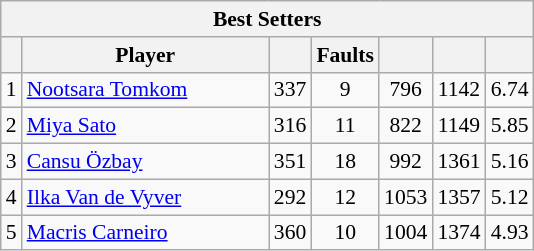<table class="wikitable sortable" style=font-size:90%>
<tr>
<th colspan=7>Best Setters</th>
</tr>
<tr>
<th></th>
<th width=158>Player</th>
<th width=20></th>
<th width=20>Faults</th>
<th width=20></th>
<th width=20></th>
<th width=20></th>
</tr>
<tr>
<td>1</td>
<td> <a href='#'>Nootsara Tomkom</a></td>
<td align=center>337</td>
<td align=center>9</td>
<td align=center>796</td>
<td align=center>1142</td>
<td align=center>6.74</td>
</tr>
<tr>
<td>2</td>
<td> <a href='#'>Miya Sato</a></td>
<td align=center>316</td>
<td align=center>11</td>
<td align=center>822</td>
<td align=center>1149</td>
<td align=center>5.85</td>
</tr>
<tr>
<td>3</td>
<td> <a href='#'>Cansu Özbay</a></td>
<td align=center>351</td>
<td align=center>18</td>
<td align=center>992</td>
<td align=center>1361</td>
<td align=center>5.16</td>
</tr>
<tr>
<td>4</td>
<td> <a href='#'>Ilka Van de Vyver</a></td>
<td align=center>292</td>
<td align=center>12</td>
<td align=center>1053</td>
<td align=center>1357</td>
<td align=center>5.12</td>
</tr>
<tr>
<td>5</td>
<td> <a href='#'>Macris Carneiro</a></td>
<td align=center>360</td>
<td align=center>10</td>
<td align=center>1004</td>
<td align=center>1374</td>
<td align=center>4.93</td>
</tr>
</table>
